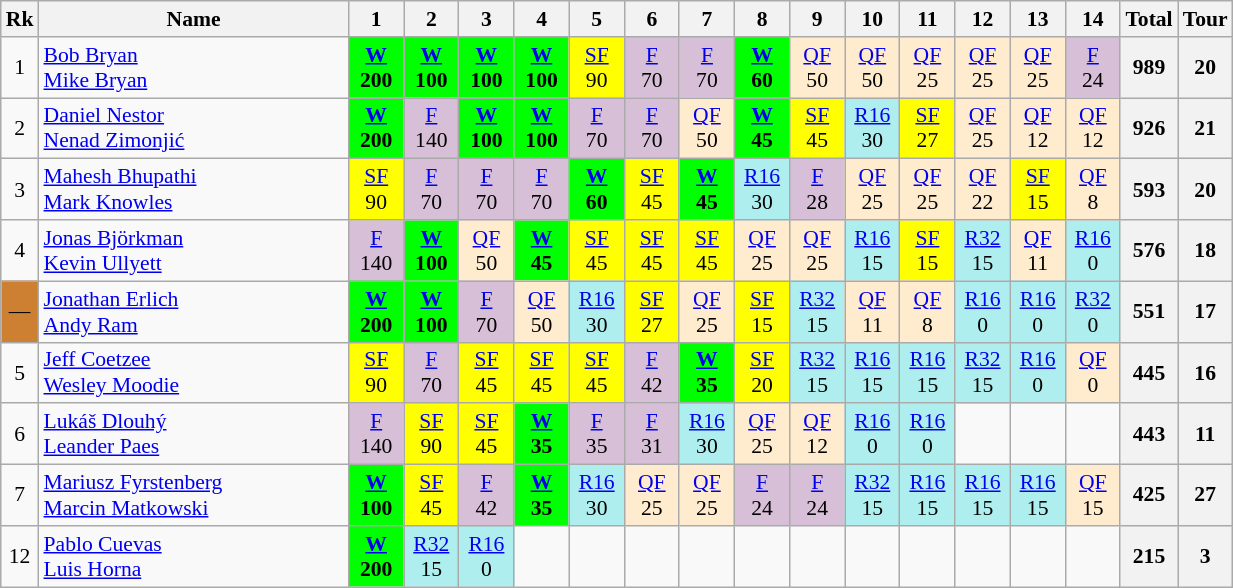<table class="wikitable" style=font-size:90%;text-align:center>
<tr>
<th>Rk</th>
<th width="200">Name</th>
<th width=30>1</th>
<th width=30>2</th>
<th width=30>3</th>
<th width=30>4</th>
<th width=30>5</th>
<th width=30>6</th>
<th width=30>7</th>
<th width=30>8</th>
<th width=30>9</th>
<th width=30>10</th>
<th width=30>11</th>
<th width=30>12</th>
<th width=30>13</th>
<th width=30>14</th>
<th>Total</th>
<th>Tour</th>
</tr>
<tr align="center">
<td>1</td>
<td align="left"> <a href='#'>Bob Bryan</a><br>  <a href='#'>Mike Bryan</a></td>
<td bgcolor=lime><strong><a href='#'>W</a></strong><br><strong>200</strong></td>
<td bgcolor=lime><strong><a href='#'>W</a></strong> <br><strong>100</strong></td>
<td bgcolor=lime><strong><a href='#'>W</a></strong> <br><strong>100</strong></td>
<td bgcolor=lime><strong><a href='#'>W</a></strong> <br><strong>100</strong></td>
<td bgcolor=yellow><a href='#'>SF</a> <br>90</td>
<td bgcolor=thistle><a href='#'>F</a> <br>70</td>
<td bgcolor=thistle><a href='#'>F</a> <br>70</td>
<td bgcolor=lime><strong><a href='#'>W</a></strong> <br><strong>60</strong></td>
<td bgcolor=#ffebcd><a href='#'>QF</a> <br>50</td>
<td bgcolor=#ffebcd><a href='#'>QF</a> <br>50</td>
<td bgcolor=#ffebcd><a href='#'>QF</a><br>25</td>
<td bgcolor=#ffebcd><a href='#'>QF</a> <br>25</td>
<td bgcolor=#ffebcd><a href='#'>QF</a> <br>25</td>
<td bgcolor=thistle><a href='#'>F</a> <br>24</td>
<th>989</th>
<th>20</th>
</tr>
<tr align="center">
<td>2</td>
<td align="left"> <a href='#'>Daniel Nestor</a><br>  <a href='#'>Nenad Zimonjić</a></td>
<td bgcolor=lime><strong><a href='#'>W</a></strong> <br><strong>200</strong></td>
<td bgcolor=thistle><a href='#'>F</a> <br>140</td>
<td bgcolor=lime><strong><a href='#'>W</a></strong><br><strong>100</strong></td>
<td bgcolor=lime><strong><a href='#'>W</a></strong> <br><strong>100</strong></td>
<td bgcolor=thistle><a href='#'>F</a> <br>70</td>
<td bgcolor=thistle><a href='#'>F</a> <br>70</td>
<td bgcolor=#ffebcd><a href='#'>QF</a> <br>50</td>
<td bgcolor=lime><strong><a href='#'>W</a></strong><br><strong>45</strong></td>
<td bgcolor=yellow><a href='#'>SF</a><br>45</td>
<td bgcolor=#afeeee><a href='#'>R16</a> <br>30</td>
<td bgcolor=yellow><a href='#'>SF</a><br>27</td>
<td bgcolor=#ffebcd><a href='#'>QF</a><br>25</td>
<td bgcolor=#ffebcd><a href='#'>QF</a><br>12</td>
<td bgcolor=#ffebcd><a href='#'>QF</a> <br>12</td>
<th>926</th>
<th>21</th>
</tr>
<tr align="center">
<td>3</td>
<td align="left"> <a href='#'>Mahesh Bhupathi</a><br>  <a href='#'>Mark Knowles</a></td>
<td bgcolor=yellow><a href='#'>SF</a> <br>90</td>
<td bgcolor=thistle><a href='#'>F</a> <br>70</td>
<td bgcolor=thistle><a href='#'>F</a> <br>70</td>
<td bgcolor=thistle><a href='#'>F</a><br>70</td>
<td bgcolor=lime><strong><a href='#'>W</a></strong> <br><strong>60</strong></td>
<td bgcolor=yellow><a href='#'>SF</a> <br>45</td>
<td bgcolor=lime><strong><a href='#'>W</a></strong><br><strong>45</strong></td>
<td bgcolor=#afeeee><a href='#'>R16</a> <br>30</td>
<td bgcolor=thistle><a href='#'>F</a> <br>28</td>
<td bgcolor=#ffebcd><a href='#'>QF</a> <br>25</td>
<td bgcolor=#ffebcd><a href='#'>QF</a> <br>25</td>
<td bgcolor=#ffebcd><a href='#'>QF</a> <br>22</td>
<td bgcolor=yellow><a href='#'>SF</a> <br>15</td>
<td bgcolor=#ffebcd><a href='#'>QF</a> <br>8</td>
<th><strong>593</strong></th>
<th>20</th>
</tr>
<tr align="center">
<td>4</td>
<td align="left"> <a href='#'>Jonas Björkman</a><br>  <a href='#'>Kevin Ullyett</a></td>
<td bgcolor=thistle><a href='#'>F</a> <br>140</td>
<td bgcolor=lime><strong><a href='#'>W</a><br>100</strong></td>
<td bgcolor=#ffebcd><a href='#'>QF</a> <br>50</td>
<td bgcolor=lime><strong><a href='#'>W</a></strong><br><strong>45</strong></td>
<td bgcolor=yellow><a href='#'>SF</a> <br>45</td>
<td bgcolor=yellow><a href='#'>SF</a> <br>45</td>
<td bgcolor=yellow><a href='#'>SF</a> <br>45</td>
<td bgcolor=#ffebcd><a href='#'>QF</a> <br>25</td>
<td bgcolor=#ffebcd><a href='#'>QF</a><br>25</td>
<td bgcolor=#afeeee><a href='#'>R16</a> <br>15</td>
<td bgcolor=yellow><a href='#'>SF</a><br>15</td>
<td bgcolor=#afeeee><a href='#'>R32</a> <br>15</td>
<td bgcolor=#ffebcd><a href='#'>QF</a><br>11</td>
<td bgcolor=#afeeee><a href='#'>R16</a> <br>0</td>
<th><strong>576</strong></th>
<th>18</th>
</tr>
<tr align="center">
<td bgcolor=#cd7f32>—</td>
<td align="left"> <a href='#'>Jonathan Erlich</a><br>  <a href='#'>Andy Ram</a></td>
<td bgcolor=lime><strong><a href='#'>W</a></strong> <br><strong>200</strong></td>
<td bgcolor=lime><strong><a href='#'>W</a></strong> <br><strong>100</strong></td>
<td bgcolor=thistle><a href='#'>F</a><br>70</td>
<td bgcolor=#ffebcd><a href='#'>QF</a> <br>50</td>
<td bgcolor=#afeeee><a href='#'>R16</a> <br>30</td>
<td bgcolor=yellow><a href='#'>SF</a> <br>27</td>
<td bgcolor=#ffebcd><a href='#'>QF</a> <br>25</td>
<td bgcolor=yellow><a href='#'>SF</a><br>15</td>
<td bgcolor=#afeeee><a href='#'>R32</a> <br>15</td>
<td bgcolor=#ffebcd><a href='#'>QF</a> <br>11</td>
<td bgcolor=#ffebcd><a href='#'>QF</a> <br>8</td>
<td bgcolor=#afeeee><a href='#'>R16</a><br>0</td>
<td bgcolor=#afeeee><a href='#'>R16</a><br>0</td>
<td bgcolor=#afeeee><a href='#'>R32</a><br> 0</td>
<th><strong>551</strong></th>
<th>17</th>
</tr>
<tr align="center">
<td>5</td>
<td align="left"> <a href='#'>Jeff Coetzee</a><br>  <a href='#'>Wesley Moodie</a></td>
<td bgcolor=yellow><a href='#'>SF</a> <br>90</td>
<td bgcolor=thistle><a href='#'>F</a><br>70</td>
<td bgcolor=yellow><a href='#'>SF</a> <br>45</td>
<td bgcolor=yellow><a href='#'>SF</a> <br>45</td>
<td bgcolor=yellow><a href='#'>SF</a> <br>45</td>
<td bgcolor=thistle><a href='#'>F</a> <br>42</td>
<td bgcolor=lime><strong><a href='#'>W</a></strong> <br><strong>35</strong></td>
<td bgcolor=yellow><a href='#'>SF</a><br>20</td>
<td bgcolor=#afeeee><a href='#'>R32</a> <br>15</td>
<td bgcolor=#afeeee><a href='#'>R16</a> <br>15</td>
<td bgcolor=#afeeee><a href='#'>R16</a> <br>15</td>
<td bgcolor=#afeeee><a href='#'>R32</a> <br>15</td>
<td bgcolor=#afeeee><a href='#'>R16</a><br>0</td>
<td bgcolor=#ffebcd><a href='#'>QF</a> <br>0</td>
<th><strong>445</strong></th>
<th>16</th>
</tr>
<tr align="center">
<td>6</td>
<td align="left"> <a href='#'>Lukáš Dlouhý</a><br>  <a href='#'>Leander Paes</a></td>
<td bgcolor=thistle><a href='#'>F</a> <br>140</td>
<td bgcolor=yellow><a href='#'>SF</a><br>90</td>
<td bgcolor=yellow><a href='#'>SF</a><br>45</td>
<td bgcolor=lime><strong><a href='#'>W</a></strong><br><strong>35</strong></td>
<td bgcolor=thistle><a href='#'>F</a> <br>35</td>
<td bgcolor=thistle><a href='#'>F</a><br>31</td>
<td bgcolor=#afeeee><a href='#'>R16</a> <br>30</td>
<td bgcolor=#ffebcd><a href='#'>QF</a><br>25</td>
<td bgcolor=#ffebcd><a href='#'>QF</a><br>12</td>
<td bgcolor=#afeeee><a href='#'>R16</a><br>0</td>
<td bgcolor=#afeeee><a href='#'>R16</a><br>0</td>
<td></td>
<td></td>
<td></td>
<th><strong>443</strong></th>
<th>11</th>
</tr>
<tr align="center">
<td>7</td>
<td align="left"> <a href='#'>Mariusz Fyrstenberg</a><br>  <a href='#'>Marcin Matkowski</a></td>
<td bgcolor=lime><strong><a href='#'>W</a></strong> <br><strong>100</strong></td>
<td bgcolor=yellow><a href='#'>SF</a><br>45</td>
<td bgcolor=thistle><a href='#'>F</a> <br>42</td>
<td bgcolor=lime><strong><a href='#'>W</a></strong><br><strong>35</strong></td>
<td bgcolor=#afeeee><a href='#'>R16</a> <br>30</td>
<td bgcolor=#ffebcd><a href='#'>QF</a> <br>25</td>
<td bgcolor=#ffebcd><a href='#'>QF</a><br>25</td>
<td bgcolor=thistle><a href='#'>F</a> <br>24</td>
<td bgcolor=thistle><a href='#'>F</a> <br>24</td>
<td bgcolor=#afeeee><a href='#'>R32</a> <br>15</td>
<td bgcolor=#afeeee><a href='#'>R16</a> <br>15</td>
<td bgcolor=#afeeee><a href='#'>R16</a> <br>15</td>
<td bgcolor=#afeeee><a href='#'>R16</a> <br>15</td>
<td bgcolor=#ffebcd><a href='#'>QF</a> <br>15</td>
<th><strong>425</strong></th>
<th>27</th>
</tr>
<tr align="center">
<td>12</td>
<td align="left"> <a href='#'>Pablo Cuevas</a><br>  <a href='#'>Luis Horna</a></td>
<td bgcolor=lime><strong><a href='#'>W</a></strong><br><strong>200</strong></td>
<td bgcolor=#afeeee><a href='#'>R32</a><br>15</td>
<td bgcolor=#afeeee><a href='#'>R16</a><br>0</td>
<td></td>
<td></td>
<td></td>
<td></td>
<td></td>
<td></td>
<td></td>
<td></td>
<td></td>
<td></td>
<td></td>
<th><strong>215</strong></th>
<th>3</th>
</tr>
</table>
